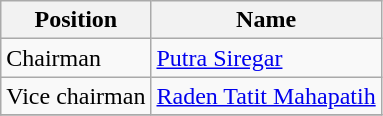<table class="wikitable">
<tr>
<th>Position</th>
<th>Name</th>
</tr>
<tr>
<td rowspan="1">Chairman</td>
<td><a href='#'>Putra Siregar</a></td>
</tr>
<tr>
<td>Vice chairman</td>
<td><a href='#'>Raden Tatit Mahapatih</a></td>
</tr>
<tr>
</tr>
</table>
